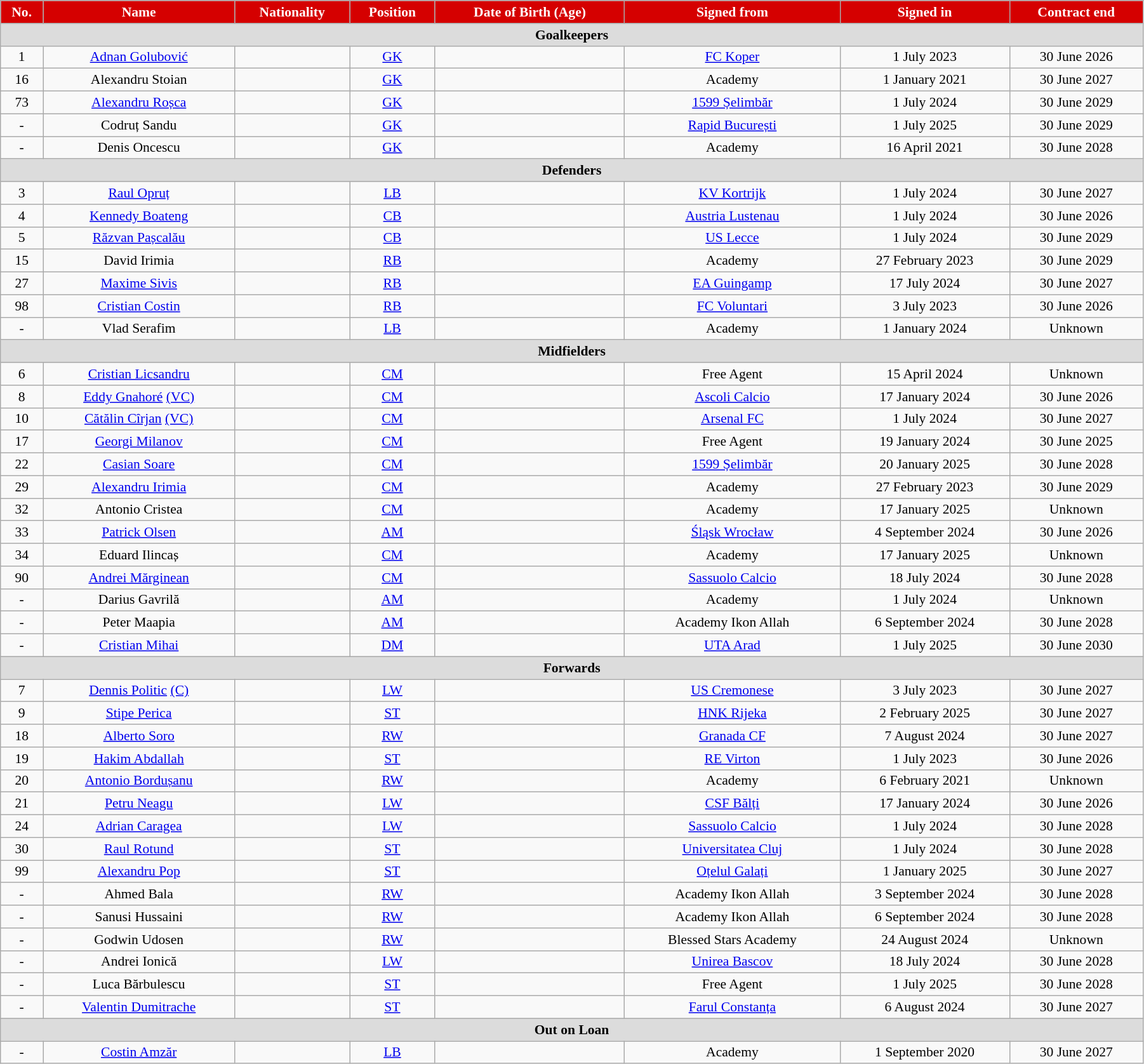<table class="wikitable"  style="text-align:center; font-size:90%; width:95%;">
<tr>
<th style="background:#d50000; color:white; text-align:center;">No.</th>
<th style="background:#d50000; color:white; text-align:center;">Name</th>
<th style="background:#d50000; color:white; text-align:center;">Nationality</th>
<th style="background:#d50000; color:white; text-align:center;">Position</th>
<th style="background:#d50000; color:white; text-align:center;">Date of Birth (Age)</th>
<th style="background:#d50000; color:white; text-align:center;">Signed from</th>
<th style="background:#d50000; color:white; text-align:center;">Signed in</th>
<th style="background:#d50000; color:white; text-align:center;">Contract end</th>
</tr>
<tr>
<th colspan="10"  style="background:#dcdcdc; text-align:centre;">Goalkeepers</th>
</tr>
<tr>
<td>1</td>
<td><a href='#'>Adnan Golubović</a></td>
<td></td>
<td><a href='#'>GK</a></td>
<td></td>
<td> <a href='#'>FC Koper</a></td>
<td>1 July 2023</td>
<td>30 June 2026</td>
</tr>
<tr>
<td>16</td>
<td>Alexandru Stoian</td>
<td></td>
<td><a href='#'>GK</a></td>
<td></td>
<td>Academy</td>
<td>1 January 2021</td>
<td>30 June 2027</td>
</tr>
<tr>
<td>73</td>
<td><a href='#'>Alexandru Roșca</a></td>
<td></td>
<td><a href='#'>GK</a></td>
<td></td>
<td><a href='#'>1599 Șelimbăr</a></td>
<td>1 July 2024</td>
<td>30 June 2029</td>
</tr>
<tr>
<td>-</td>
<td>Codruț Sandu</td>
<td></td>
<td><a href='#'>GK</a></td>
<td></td>
<td><a href='#'>Rapid București</a></td>
<td>1 July 2025</td>
<td>30 June 2029</td>
</tr>
<tr>
<td>-</td>
<td>Denis Oncescu</td>
<td></td>
<td><a href='#'>GK</a></td>
<td></td>
<td>Academy</td>
<td>16 April 2021</td>
<td>30 June 2028</td>
</tr>
<tr>
<th colspan="10"  style="background:#dcdcdc; text-align:centre;">Defenders</th>
</tr>
<tr>
<td>3</td>
<td><a href='#'>Raul Opruț</a></td>
<td></td>
<td><a href='#'>LB</a></td>
<td></td>
<td> <a href='#'>KV Kortrijk</a></td>
<td>1 July 2024</td>
<td>30 June 2027</td>
</tr>
<tr>
<td>4</td>
<td><a href='#'>Kennedy Boateng</a></td>
<td></td>
<td><a href='#'>CB</a></td>
<td></td>
<td> <a href='#'>Austria Lustenau</a></td>
<td>1 July 2024</td>
<td>30 June 2026</td>
</tr>
<tr>
<td>5</td>
<td><a href='#'>Răzvan Pașcalău</a></td>
<td></td>
<td><a href='#'>CB</a></td>
<td></td>
<td> <a href='#'>US Lecce</a></td>
<td>1 July 2024</td>
<td>30 June 2029</td>
</tr>
<tr>
<td>15</td>
<td>David Irimia</td>
<td></td>
<td><a href='#'>RB</a></td>
<td></td>
<td>Academy</td>
<td>27 February 2023</td>
<td>30 June 2029</td>
</tr>
<tr>
<td>27</td>
<td><a href='#'>Maxime Sivis</a></td>
<td></td>
<td><a href='#'>RB</a></td>
<td></td>
<td> <a href='#'>EA Guingamp</a></td>
<td>17 July 2024</td>
<td>30 June 2027</td>
</tr>
<tr>
<td>98</td>
<td><a href='#'>Cristian Costin</a></td>
<td></td>
<td><a href='#'>RB</a></td>
<td></td>
<td><a href='#'>FC Voluntari</a></td>
<td>3 July 2023</td>
<td>30 June 2026</td>
</tr>
<tr>
<td>-</td>
<td>Vlad Serafim</td>
<td></td>
<td><a href='#'>LB</a></td>
<td></td>
<td>Academy</td>
<td>1 January 2024</td>
<td>Unknown</td>
</tr>
<tr>
<th colspan="10"  style="background:#dcdcdc; text-align:centre;">Midfielders</th>
</tr>
<tr>
<td>6</td>
<td><a href='#'>Cristian Licsandru</a></td>
<td></td>
<td><a href='#'>CM</a></td>
<td></td>
<td>Free Agent</td>
<td>15 April 2024</td>
<td>Unknown</td>
</tr>
<tr>
<td>8</td>
<td><a href='#'>Eddy Gnahoré</a> <a href='#'>(VC)</a></td>
<td></td>
<td><a href='#'>CM</a></td>
<td></td>
<td> <a href='#'>Ascoli Calcio</a></td>
<td>17 January 2024</td>
<td>30 June 2026</td>
</tr>
<tr>
<td>10</td>
<td><a href='#'>Cătălin Cîrjan</a> <a href='#'>(VC)</a></td>
<td></td>
<td><a href='#'>CM</a></td>
<td></td>
<td> <a href='#'>Arsenal FC</a></td>
<td>1 July 2024</td>
<td>30 June 2027</td>
</tr>
<tr>
<td>17</td>
<td><a href='#'>Georgi Milanov</a></td>
<td></td>
<td><a href='#'>CM</a></td>
<td></td>
<td>Free Agent</td>
<td>19 January 2024</td>
<td>30 June 2025</td>
</tr>
<tr>
<td>22</td>
<td><a href='#'>Casian Soare</a></td>
<td></td>
<td><a href='#'>CM</a></td>
<td></td>
<td><a href='#'>1599 Șelimbăr</a></td>
<td>20 January 2025</td>
<td>30 June 2028</td>
</tr>
<tr>
<td>29</td>
<td><a href='#'>Alexandru Irimia</a></td>
<td></td>
<td><a href='#'>CM</a></td>
<td></td>
<td>Academy</td>
<td>27 February 2023</td>
<td>30 June 2029</td>
</tr>
<tr>
<td>32</td>
<td>Antonio Cristea</td>
<td></td>
<td><a href='#'>CM</a></td>
<td></td>
<td>Academy</td>
<td>17 January 2025</td>
<td>Unknown</td>
</tr>
<tr>
<td>33</td>
<td><a href='#'>Patrick Olsen</a></td>
<td></td>
<td><a href='#'>AM</a></td>
<td></td>
<td> <a href='#'>Śląsk Wrocław</a></td>
<td>4 September 2024</td>
<td>30 June 2026</td>
</tr>
<tr>
<td>34</td>
<td>Eduard Ilincaș</td>
<td></td>
<td><a href='#'>CM</a></td>
<td></td>
<td>Academy</td>
<td>17 January 2025</td>
<td>Unknown</td>
</tr>
<tr>
<td>90</td>
<td><a href='#'>Andrei Mărginean</a></td>
<td></td>
<td><a href='#'>CM</a></td>
<td></td>
<td> <a href='#'>Sassuolo Calcio</a></td>
<td>18 July 2024</td>
<td>30 June 2028</td>
</tr>
<tr>
<td>-</td>
<td>Darius Gavrilă</td>
<td></td>
<td><a href='#'>AM</a></td>
<td></td>
<td>Academy</td>
<td>1 July 2024</td>
<td>Unknown</td>
</tr>
<tr>
<td>-</td>
<td>Peter Maapia</td>
<td></td>
<td><a href='#'>AM</a></td>
<td></td>
<td> Academy Ikon Allah</td>
<td>6 September 2024</td>
<td>30 June 2028</td>
</tr>
<tr>
<td>-</td>
<td><a href='#'>Cristian Mihai</a></td>
<td></td>
<td><a href='#'>DM</a></td>
<td></td>
<td><a href='#'>UTA Arad</a></td>
<td>1 July 2025</td>
<td>30 June 2030</td>
</tr>
<tr>
<th colspan="10"  style="background:#dcdcdc; text-align:centre;">Forwards</th>
</tr>
<tr>
<td>7</td>
<td><a href='#'>Dennis Politic</a> <a href='#'>(C)</a></td>
<td></td>
<td><a href='#'>LW</a></td>
<td></td>
<td> <a href='#'>US Cremonese</a></td>
<td>3 July 2023</td>
<td>30 June 2027</td>
</tr>
<tr>
<td>9</td>
<td><a href='#'>Stipe Perica</a></td>
<td></td>
<td><a href='#'>ST</a></td>
<td></td>
<td> <a href='#'>HNK Rijeka</a></td>
<td>2 February 2025</td>
<td>30 June 2027</td>
</tr>
<tr>
<td>18</td>
<td><a href='#'>Alberto Soro</a></td>
<td></td>
<td><a href='#'>RW</a></td>
<td></td>
<td> <a href='#'>Granada CF</a></td>
<td>7 August 2024</td>
<td>30 June 2027</td>
</tr>
<tr>
<td>19</td>
<td><a href='#'>Hakim Abdallah</a></td>
<td></td>
<td><a href='#'>ST</a></td>
<td></td>
<td> <a href='#'>RE Virton</a></td>
<td>1 July 2023</td>
<td>30 June 2026</td>
</tr>
<tr>
<td>20</td>
<td><a href='#'>Antonio Bordușanu</a></td>
<td></td>
<td><a href='#'>RW</a></td>
<td></td>
<td>Academy</td>
<td>6 February 2021</td>
<td>Unknown</td>
</tr>
<tr>
<td>21</td>
<td><a href='#'>Petru Neagu</a></td>
<td></td>
<td><a href='#'>LW</a></td>
<td></td>
<td> <a href='#'>CSF Bălți</a></td>
<td>17 January 2024</td>
<td>30 June 2026</td>
</tr>
<tr>
<td>24</td>
<td><a href='#'>Adrian Caragea</a></td>
<td></td>
<td><a href='#'>LW</a></td>
<td></td>
<td> <a href='#'>Sassuolo Calcio</a></td>
<td>1 July 2024</td>
<td>30 June 2028</td>
</tr>
<tr>
<td>30</td>
<td><a href='#'>Raul Rotund</a></td>
<td></td>
<td><a href='#'>ST</a></td>
<td></td>
<td><a href='#'>Universitatea Cluj</a></td>
<td>1 July 2024</td>
<td>30 June 2028</td>
</tr>
<tr>
<td>99</td>
<td><a href='#'>Alexandru Pop</a></td>
<td></td>
<td><a href='#'>ST</a></td>
<td></td>
<td><a href='#'>Oțelul Galați</a></td>
<td>1 January 2025</td>
<td>30 June 2027</td>
</tr>
<tr>
<td>-</td>
<td>Ahmed Bala</td>
<td></td>
<td><a href='#'>RW</a></td>
<td></td>
<td> Academy Ikon Allah</td>
<td>3 September 2024</td>
<td>30 June 2028</td>
</tr>
<tr>
<td>-</td>
<td>Sanusi Hussaini</td>
<td></td>
<td><a href='#'>RW</a></td>
<td></td>
<td> Academy Ikon Allah</td>
<td>6 September 2024</td>
<td>30 June 2028</td>
</tr>
<tr>
<td>-</td>
<td>Godwin Udosen</td>
<td></td>
<td><a href='#'>RW</a></td>
<td></td>
<td> Blessed Stars Academy</td>
<td>24 August 2024</td>
<td>Unknown</td>
</tr>
<tr>
<td>-</td>
<td>Andrei Ionică</td>
<td></td>
<td><a href='#'>LW</a></td>
<td></td>
<td><a href='#'>Unirea Bascov</a></td>
<td>18 July 2024</td>
<td>30 June 2028</td>
</tr>
<tr>
<td>-</td>
<td>Luca Bărbulescu</td>
<td></td>
<td><a href='#'>ST</a></td>
<td></td>
<td>Free Agent</td>
<td>1 July 2025</td>
<td>30 June 2028</td>
</tr>
<tr>
<td>-</td>
<td><a href='#'>Valentin Dumitrache</a></td>
<td></td>
<td><a href='#'>ST</a></td>
<td></td>
<td><a href='#'>Farul Constanța</a></td>
<td>6 August 2024</td>
<td>30 June 2027</td>
</tr>
<tr>
<th colspan="10"  style="background:#dcdcdc; text-align:centre;">Out on Loan</th>
</tr>
<tr>
<td>-</td>
<td><a href='#'>Costin Amzăr</a></td>
<td></td>
<td><a href='#'>LB</a></td>
<td></td>
<td>Academy</td>
<td>1 September 2020</td>
<td>30 June 2027</td>
</tr>
</table>
